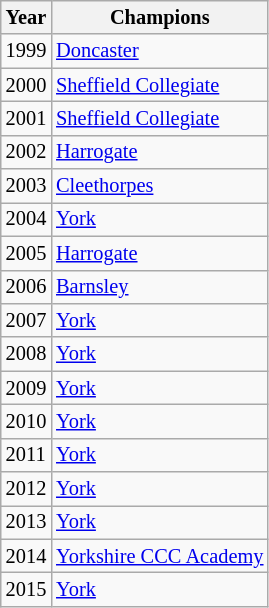<table class="wikitable" style="font-size:85%">
<tr>
<th>Year</th>
<th>Champions</th>
</tr>
<tr>
<td>1999</td>
<td><a href='#'>Doncaster</a></td>
</tr>
<tr>
<td>2000</td>
<td><a href='#'>Sheffield Collegiate</a></td>
</tr>
<tr>
<td>2001</td>
<td><a href='#'>Sheffield Collegiate</a></td>
</tr>
<tr>
<td>2002</td>
<td><a href='#'>Harrogate</a></td>
</tr>
<tr>
<td>2003</td>
<td><a href='#'>Cleethorpes</a></td>
</tr>
<tr>
<td>2004</td>
<td><a href='#'>York</a></td>
</tr>
<tr>
<td>2005</td>
<td><a href='#'>Harrogate</a></td>
</tr>
<tr>
<td>2006</td>
<td><a href='#'>Barnsley</a></td>
</tr>
<tr>
<td>2007</td>
<td><a href='#'>York</a></td>
</tr>
<tr>
<td>2008</td>
<td><a href='#'>York</a></td>
</tr>
<tr>
<td>2009</td>
<td><a href='#'>York</a></td>
</tr>
<tr>
<td>2010</td>
<td><a href='#'>York</a></td>
</tr>
<tr>
<td>2011</td>
<td><a href='#'>York</a></td>
</tr>
<tr>
<td>2012</td>
<td><a href='#'>York</a></td>
</tr>
<tr>
<td>2013</td>
<td><a href='#'>York</a></td>
</tr>
<tr>
<td>2014</td>
<td><a href='#'>Yorkshire CCC Academy</a></td>
</tr>
<tr>
<td>2015</td>
<td><a href='#'>York</a></td>
</tr>
</table>
